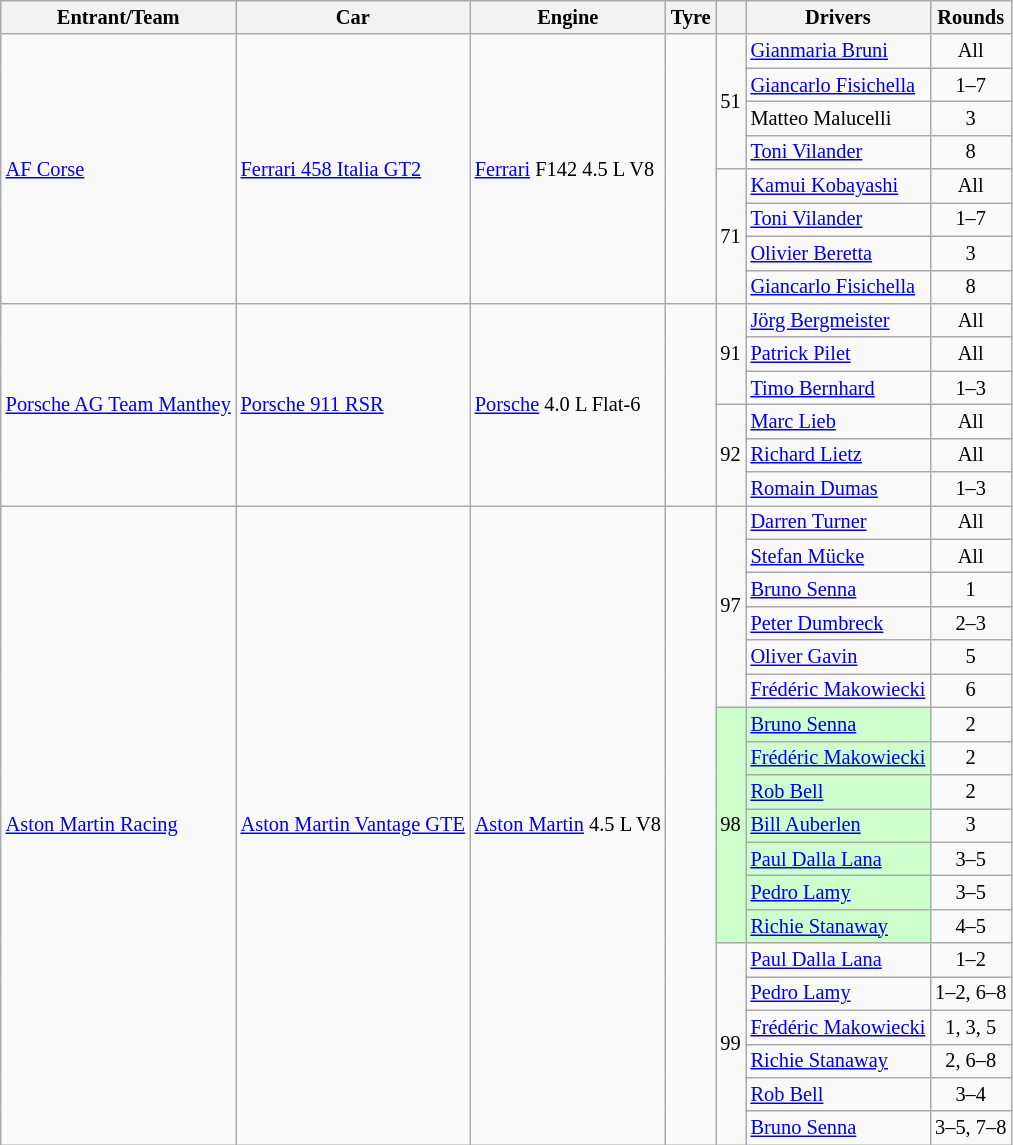<table class="wikitable" style="font-size: 85%">
<tr>
<th>Entrant/Team</th>
<th>Car</th>
<th>Engine</th>
<th>Tyre</th>
<th></th>
<th>Drivers</th>
<th>Rounds</th>
</tr>
<tr>
<td rowspan=8> <a href='#'>AF Corse</a></td>
<td rowspan=8><a href='#'>Ferrari 458 Italia GT2</a></td>
<td rowspan=8><a href='#'>Ferrari</a> F142 4.5 L V8</td>
<td rowspan=8></td>
<td rowspan=4>51</td>
<td> <a href='#'>Gianmaria Bruni</a></td>
<td align=center>All</td>
</tr>
<tr>
<td> <a href='#'>Giancarlo Fisichella</a></td>
<td align=center>1–7</td>
</tr>
<tr>
<td> Matteo Malucelli</td>
<td align=center>3</td>
</tr>
<tr>
<td> <a href='#'>Toni Vilander</a></td>
<td align=center>8</td>
</tr>
<tr>
<td rowspan=4>71</td>
<td> <a href='#'>Kamui Kobayashi</a></td>
<td align=center>All</td>
</tr>
<tr>
<td> <a href='#'>Toni Vilander</a></td>
<td align=center>1–7</td>
</tr>
<tr>
<td> <a href='#'>Olivier Beretta</a></td>
<td align=center>3</td>
</tr>
<tr>
<td> <a href='#'>Giancarlo Fisichella</a></td>
<td align=center>8</td>
</tr>
<tr>
<td rowspan=6> <a href='#'>Porsche AG Team Manthey</a></td>
<td rowspan=6><a href='#'>Porsche 911 RSR</a></td>
<td rowspan=6><a href='#'>Porsche</a> 4.0 L Flat-6</td>
<td rowspan=6></td>
<td rowspan=3>91</td>
<td> <a href='#'>Jörg Bergmeister</a></td>
<td align=center>All</td>
</tr>
<tr>
<td> <a href='#'>Patrick Pilet</a></td>
<td align=center>All</td>
</tr>
<tr>
<td> <a href='#'>Timo Bernhard</a></td>
<td align=center>1–3</td>
</tr>
<tr>
<td rowspan=3>92</td>
<td> <a href='#'>Marc Lieb</a></td>
<td align=center>All</td>
</tr>
<tr>
<td> <a href='#'>Richard Lietz</a></td>
<td align=center>All</td>
</tr>
<tr>
<td> <a href='#'>Romain Dumas</a></td>
<td align=center>1–3</td>
</tr>
<tr>
<td rowspan=19> <a href='#'>Aston Martin Racing</a></td>
<td rowspan=19><a href='#'>Aston Martin Vantage GTE</a></td>
<td rowspan=19><a href='#'>Aston Martin</a> 4.5 L V8</td>
<td rowspan=19></td>
<td rowspan=6>97</td>
<td> <a href='#'>Darren Turner</a></td>
<td align=center>All</td>
</tr>
<tr>
<td> <a href='#'>Stefan Mücke</a></td>
<td align=center>All</td>
</tr>
<tr>
<td> <a href='#'>Bruno Senna</a></td>
<td align=center>1</td>
</tr>
<tr>
<td> <a href='#'>Peter Dumbreck</a></td>
<td align=center>2–3</td>
</tr>
<tr>
<td> <a href='#'>Oliver Gavin</a></td>
<td align=center>5</td>
</tr>
<tr>
<td> <a href='#'>Frédéric Makowiecki</a></td>
<td align=center>6</td>
</tr>
<tr>
<td rowspan=7 style="background:#ccffcc;">98</td>
<td style="background:#ccffcc;"> <a href='#'>Bruno Senna</a></td>
<td align=center>2</td>
</tr>
<tr>
<td style="background:#ccffcc;"> <a href='#'>Frédéric Makowiecki</a></td>
<td align=center>2</td>
</tr>
<tr>
<td style="background:#ccffcc;"> <a href='#'>Rob Bell</a></td>
<td align=center>2</td>
</tr>
<tr>
<td style="background:#ccffcc;"> <a href='#'>Bill Auberlen</a></td>
<td align=center>3</td>
</tr>
<tr>
<td style="background:#ccffcc;"> <a href='#'>Paul Dalla Lana</a></td>
<td align=center>3–5</td>
</tr>
<tr>
<td style="background:#ccffcc;"> <a href='#'>Pedro Lamy</a></td>
<td align=center>3–5</td>
</tr>
<tr>
<td style="background:#ccffcc;"> <a href='#'>Richie Stanaway</a></td>
<td align=center>4–5</td>
</tr>
<tr>
<td rowspan=6>99</td>
<td> <a href='#'>Paul Dalla Lana</a></td>
<td align=center>1–2</td>
</tr>
<tr>
<td> <a href='#'>Pedro Lamy</a></td>
<td align=center>1–2, 6–8</td>
</tr>
<tr>
<td> <a href='#'>Frédéric Makowiecki</a></td>
<td align=center>1, 3, 5</td>
</tr>
<tr>
<td> <a href='#'>Richie Stanaway</a></td>
<td align=center>2, 6–8</td>
</tr>
<tr>
<td> <a href='#'>Rob Bell</a></td>
<td align=center>3–4</td>
</tr>
<tr>
<td> <a href='#'>Bruno Senna</a></td>
<td align=center>3–5, 7–8</td>
</tr>
</table>
